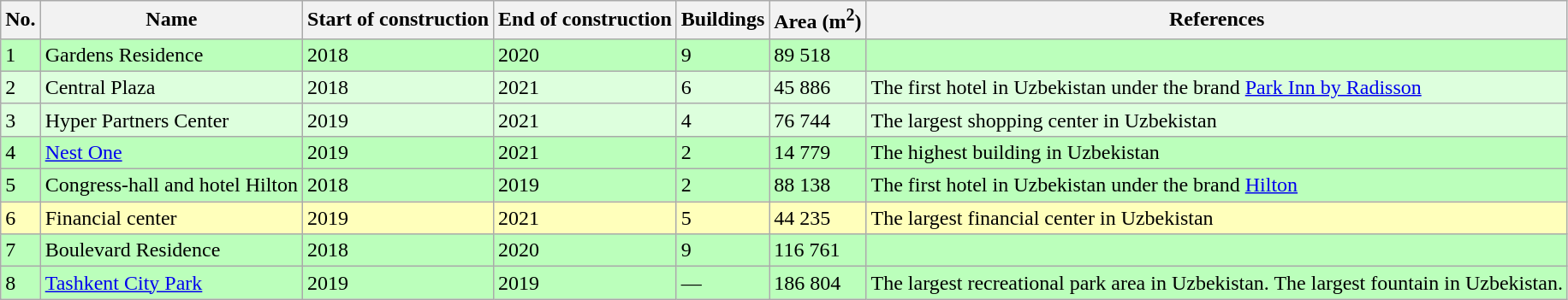<table class="wikitable wide sortable">
<tr>
<th>No.</th>
<th>Name</th>
<th>Start of construction</th>
<th>End of construction</th>
<th>Buildings</th>
<th>Area (m<sup>2</sup>)</th>
<th>References</th>
</tr>
<tr bgcolor="#bbffbb">
<td>1</td>
<td>Gardens Residence</td>
<td>2018</td>
<td>2020</td>
<td>9</td>
<td>89 518</td>
<td></td>
</tr>
<tr bgcolor="#ddffdd">
<td>2</td>
<td>Central Plaza</td>
<td>2018</td>
<td>2021</td>
<td>6</td>
<td>45 886</td>
<td>The first hotel in Uzbekistan under the brand <a href='#'>Park Inn by Radisson</a></td>
</tr>
<tr bgcolor="#ddffdd">
<td>3</td>
<td>Hyper Partners Center</td>
<td>2019</td>
<td>2021</td>
<td>4</td>
<td>76 744</td>
<td>The largest shopping center in Uzbekistan</td>
</tr>
<tr bgcolor="#bbffbb">
<td>4</td>
<td><a href='#'>Nest One</a></td>
<td>2019</td>
<td>2021</td>
<td>2</td>
<td>14 779</td>
<td>The highest building in Uzbekistan</td>
</tr>
<tr bgcolor="#bbffbb">
<td>5</td>
<td>Congress-hall and hotel Hilton</td>
<td>2018</td>
<td>2019</td>
<td>2</td>
<td>88 138</td>
<td>The first hotel in Uzbekistan under the brand <a href='#'>Hilton</a></td>
</tr>
<tr bgcolor="#ffffbb">
<td>6</td>
<td>Financial center</td>
<td>2019</td>
<td>2021</td>
<td>5</td>
<td>44 235</td>
<td>The largest financial center in Uzbekistan</td>
</tr>
<tr bgcolor="#bbffbb">
<td>7</td>
<td>Boulevard Residence</td>
<td>2018</td>
<td>2020</td>
<td>9</td>
<td>116 761</td>
<td></td>
</tr>
<tr bgcolor="#bbffbb">
<td>8</td>
<td><a href='#'>Tashkent City Park</a></td>
<td>2019</td>
<td>2019</td>
<td>—</td>
<td>186 804</td>
<td>The largest recreational park area in Uzbekistan. The largest fountain in Uzbekistan.</td>
</tr>
</table>
